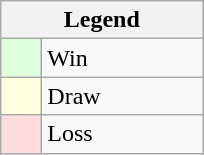<table class="wikitable">
<tr>
<th colspan="2">Legend</th>
</tr>
<tr>
<td style="background:#ddffdd" width=20> </td>
<td width=100>Win</td>
</tr>
<tr>
<td style="background:#ffffdd" width=20> </td>
<td width=100>Draw</td>
</tr>
<tr>
<td style="background:#ffdddd" width=20> </td>
<td width=100>Loss</td>
</tr>
</table>
